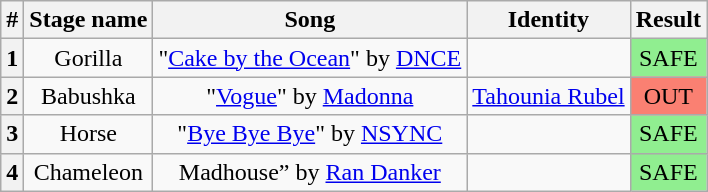<table class="wikitable plainrowheaders" style="text-align: center;">
<tr>
<th>#</th>
<th>Stage name</th>
<th>Song</th>
<th>Identity</th>
<th>Result</th>
</tr>
<tr>
<th>1</th>
<td>Gorilla</td>
<td>"<a href='#'>Cake by the Ocean</a>" by <a href='#'>DNCE</a></td>
<td></td>
<td bgcolor="lightgreen">SAFE</td>
</tr>
<tr>
<th>2</th>
<td>Babushka</td>
<td>"<a href='#'>Vogue</a>" by <a href='#'>Madonna</a></td>
<td><a href='#'>Tahounia Rubel</a></td>
<td bgcolor="salmon">OUT</td>
</tr>
<tr>
<th>3</th>
<td>Horse</td>
<td>"<a href='#'>Bye Bye Bye</a>" by <a href='#'>NSYNC</a></td>
<td></td>
<td bgcolor="lightgreen">SAFE</td>
</tr>
<tr>
<th>4</th>
<td>Chameleon</td>
<td>Madhouse” by <a href='#'>Ran Danker</a></td>
<td></td>
<td bgcolor="lightgreen">SAFE</td>
</tr>
</table>
